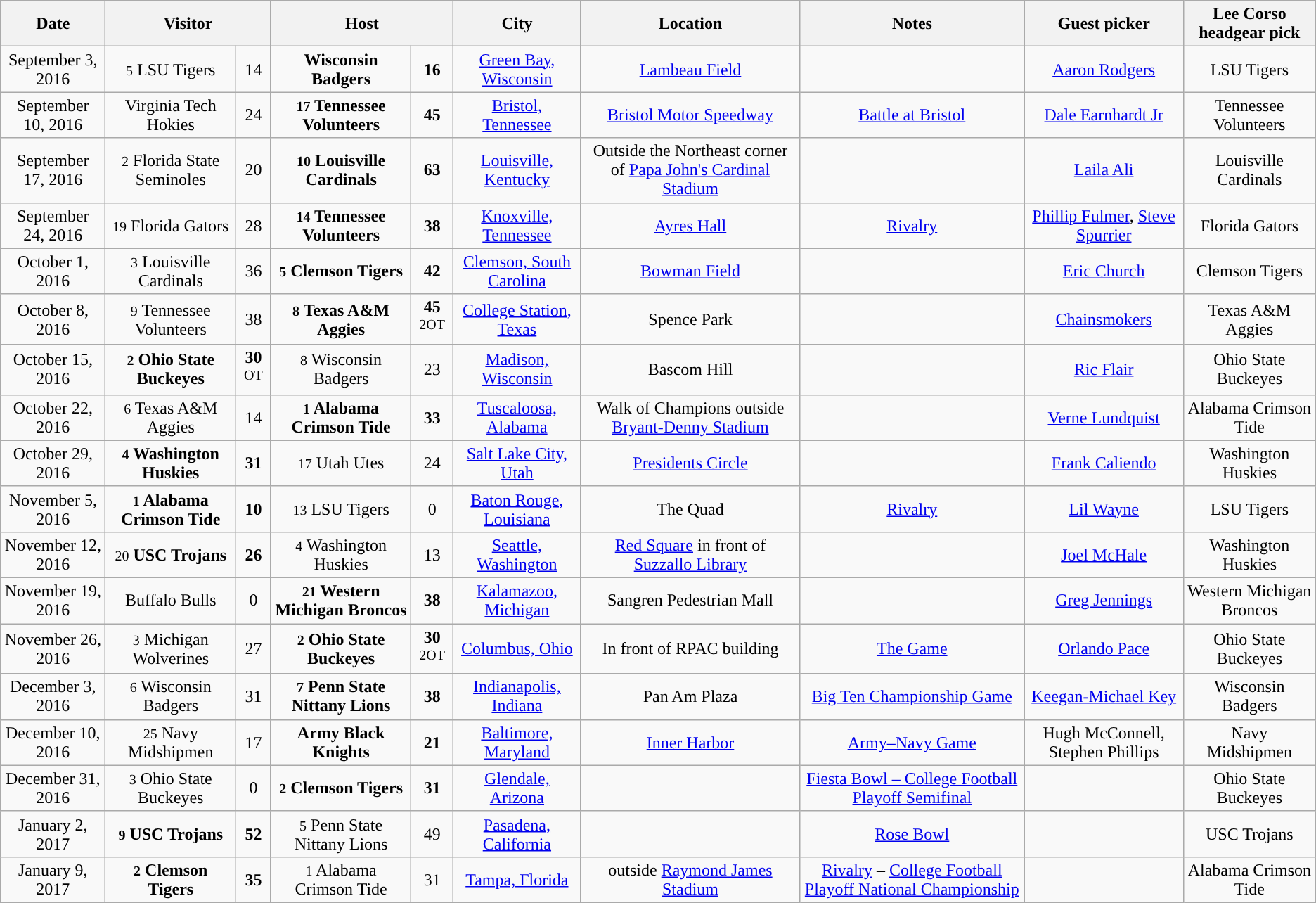<table class="wikitable" style="text-align:center">
<tr style="background:#A32638;"|>
<th>Date</th>
<th colspan=2>Visitor</th>
<th colspan=2>Host</th>
<th>City</th>
<th>Location</th>
<th>Notes</th>
<th>Guest picker</th>
<th>Lee Corso headgear pick</th>
</tr>
<tr>
<td>September 3, 2016</td>
<td><small>5</small> LSU Tigers</td>
<td>14</td>
<td><strong>Wisconsin Badgers</strong></td>
<td><strong>16</strong></td>
<td><a href='#'>Green Bay, Wisconsin</a></td>
<td><a href='#'>Lambeau Field</a></td>
<td></td>
<td><a href='#'>Aaron Rodgers</a></td>
<td>LSU Tigers</td>
</tr>
<tr>
<td>September 10, 2016</td>
<td>Virginia Tech Hokies</td>
<td>24</td>
<td><strong><small>17</small> Tennessee Volunteers</strong></td>
<td><strong>45</strong></td>
<td><a href='#'>Bristol, Tennessee</a></td>
<td><a href='#'>Bristol Motor Speedway</a></td>
<td><a href='#'>Battle at Bristol</a></td>
<td><a href='#'>Dale Earnhardt Jr</a></td>
<td>Tennessee Volunteers</td>
</tr>
<tr>
<td>September 17, 2016</td>
<td><small>2</small> Florida State Seminoles</td>
<td>20</td>
<td><strong><small>10</small> Louisville Cardinals</strong></td>
<td><strong>63</strong></td>
<td><a href='#'>Louisville, Kentucky</a></td>
<td>Outside the Northeast corner of <a href='#'>Papa John's Cardinal Stadium</a></td>
<td></td>
<td><a href='#'>Laila Ali</a></td>
<td>Louisville Cardinals</td>
</tr>
<tr>
<td>September 24, 2016</td>
<td><small>19</small> Florida Gators</td>
<td>28</td>
<td><strong><small>14</small> Tennessee Volunteers</strong></td>
<td><strong>38</strong></td>
<td><a href='#'>Knoxville, Tennessee</a></td>
<td><a href='#'>Ayres Hall</a></td>
<td><a href='#'>Rivalry</a></td>
<td><a href='#'>Phillip Fulmer</a>, <a href='#'>Steve Spurrier</a></td>
<td>Florida Gators</td>
</tr>
<tr>
<td>October 1, 2016</td>
<td><small>3</small> Louisville Cardinals</td>
<td>36</td>
<td><strong><small>5</small> Clemson Tigers</strong></td>
<td><strong>42</strong></td>
<td><a href='#'>Clemson, South Carolina</a></td>
<td><a href='#'>Bowman Field</a></td>
<td></td>
<td><a href='#'>Eric Church</a></td>
<td>Clemson Tigers</td>
</tr>
<tr>
<td>October 8, 2016</td>
<td><small>9</small> Tennessee Volunteers</td>
<td>38</td>
<td><strong><small>8</small> Texas A&M Aggies</strong></td>
<td><strong>45</strong> <sup>2OT</sup></td>
<td><a href='#'>College Station, Texas</a></td>
<td>Spence Park</td>
<td></td>
<td><a href='#'>Chainsmokers</a></td>
<td>Texas A&M Aggies</td>
</tr>
<tr>
<td>October 15, 2016</td>
<td><strong><small>2</small> Ohio State Buckeyes</strong></td>
<td><strong>30</strong> <sup>OT</sup></td>
<td><small>8</small> Wisconsin Badgers</td>
<td>23</td>
<td><a href='#'>Madison, Wisconsin</a></td>
<td>Bascom Hill</td>
<td></td>
<td><a href='#'>Ric Flair</a></td>
<td>Ohio State Buckeyes</td>
</tr>
<tr>
<td>October 22, 2016</td>
<td><small>6</small> Texas A&M Aggies</td>
<td>14</td>
<td><strong><small>1</small> Alabama Crimson Tide</strong></td>
<td><strong>33</strong></td>
<td><a href='#'>Tuscaloosa, Alabama</a></td>
<td>Walk of Champions outside <a href='#'>Bryant-Denny Stadium</a></td>
<td></td>
<td><a href='#'>Verne Lundquist</a></td>
<td>Alabama Crimson Tide</td>
</tr>
<tr>
<td>October 29, 2016</td>
<td><strong><small>4</small> Washington Huskies</strong></td>
<td><strong>31</strong></td>
<td><small>17</small> Utah Utes</td>
<td>24</td>
<td><a href='#'>Salt Lake City, Utah</a></td>
<td><a href='#'>Presidents Circle</a></td>
<td></td>
<td><a href='#'>Frank Caliendo</a></td>
<td>Washington Huskies</td>
</tr>
<tr>
<td>November 5, 2016</td>
<td><strong><small>1</small> Alabama Crimson Tide</strong></td>
<td><strong>10</strong></td>
<td><small>13</small> LSU Tigers</td>
<td>0</td>
<td><a href='#'>Baton Rouge, Louisiana</a></td>
<td>The Quad</td>
<td><a href='#'>Rivalry</a></td>
<td><a href='#'>Lil Wayne</a></td>
<td>LSU Tigers</td>
</tr>
<tr>
<td>November 12, 2016</td>
<td><small>20</small> <strong>USC Trojans</strong></td>
<td><strong>26</strong></td>
<td><small>4</small> Washington Huskies</td>
<td>13</td>
<td><a href='#'>Seattle, Washington</a></td>
<td><a href='#'>Red Square</a> in front of <a href='#'>Suzzallo Library</a></td>
<td></td>
<td><a href='#'>Joel McHale</a></td>
<td>Washington Huskies</td>
</tr>
<tr>
<td>November 19, 2016</td>
<td>Buffalo Bulls</td>
<td>0</td>
<td><strong><small>21</small> Western Michigan Broncos</strong></td>
<td><strong>38</strong></td>
<td><a href='#'>Kalamazoo, Michigan</a></td>
<td>Sangren Pedestrian Mall</td>
<td></td>
<td><a href='#'>Greg Jennings</a></td>
<td>Western Michigan Broncos</td>
</tr>
<tr>
<td>November 26, 2016</td>
<td><small>3</small> Michigan Wolverines</td>
<td>27</td>
<td><strong><small>2</small> Ohio State Buckeyes</strong></td>
<td><strong>30</strong> <sup>2OT</sup></td>
<td><a href='#'>Columbus, Ohio</a></td>
<td>In front of RPAC building</td>
<td><a href='#'>The Game</a></td>
<td><a href='#'>Orlando Pace</a></td>
<td>Ohio State Buckeyes</td>
</tr>
<tr>
<td>December 3, 2016</td>
<td><small>6</small> Wisconsin Badgers</td>
<td>31</td>
<td><strong><small>7</small> Penn State Nittany Lions</strong></td>
<td><strong>38</strong></td>
<td><a href='#'>Indianapolis, Indiana</a></td>
<td>Pan Am Plaza</td>
<td><a href='#'>Big Ten Championship Game</a></td>
<td><a href='#'>Keegan-Michael Key</a></td>
<td>Wisconsin Badgers</td>
</tr>
<tr>
<td>December 10, 2016</td>
<td><small>25</small> Navy Midshipmen</td>
<td>17</td>
<td><strong>Army Black Knights</strong></td>
<td><strong>21</strong></td>
<td><a href='#'>Baltimore, Maryland</a></td>
<td><a href='#'>Inner Harbor</a></td>
<td><a href='#'>Army–Navy Game</a></td>
<td>Hugh McConnell, Stephen Phillips</td>
<td>Navy Midshipmen</td>
</tr>
<tr>
<td>December 31, 2016</td>
<td><small>3</small> Ohio State Buckeyes</td>
<td>0</td>
<td><strong><small>2</small> Clemson Tigers</strong></td>
<td><strong>31</strong></td>
<td><a href='#'>Glendale, Arizona</a></td>
<td></td>
<td><a href='#'>Fiesta Bowl – College Football Playoff Semifinal</a></td>
<td></td>
<td>Ohio State Buckeyes</td>
</tr>
<tr>
<td>January 2, 2017</td>
<td><strong><small>9</small> USC Trojans</strong></td>
<td><strong>52</strong></td>
<td><small>5</small> Penn State Nittany Lions</td>
<td>49</td>
<td><a href='#'>Pasadena, California</a></td>
<td></td>
<td><a href='#'>Rose Bowl</a></td>
<td></td>
<td>USC Trojans</td>
</tr>
<tr>
<td>January 9, 2017</td>
<td><strong><small>2</small> Clemson Tigers</strong></td>
<td><strong>35</strong></td>
<td><small>1</small> Alabama Crimson Tide</td>
<td>31</td>
<td><a href='#'>Tampa, Florida</a></td>
<td>outside <a href='#'>Raymond James Stadium</a></td>
<td><a href='#'>Rivalry</a> – <a href='#'>College Football Playoff National Championship</a></td>
<td></td>
<td>Alabama Crimson Tide</td>
</tr>
</table>
